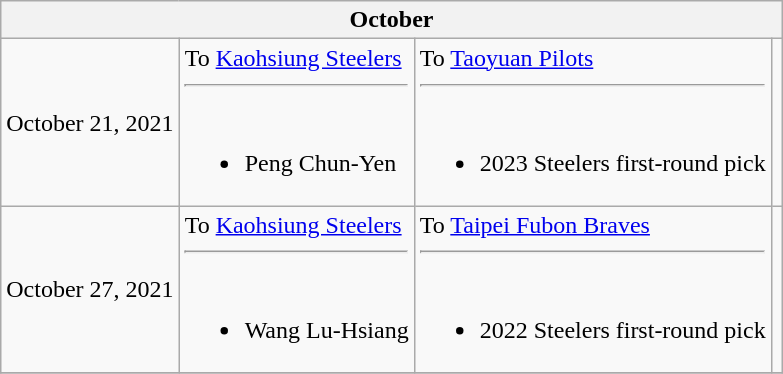<table class="wikitable" style="text-align:center">
<tr>
<th colspan="4">October</th>
</tr>
<tr>
<td>October 21, 2021</td>
<td align="left" valign="top">To <a href='#'>Kaohsiung Steelers</a><hr><br><ul><li>Peng Chun-Yen</li></ul></td>
<td align="left" valign="top">To <a href='#'>Taoyuan Pilots</a><hr><br><ul><li>2023 Steelers first-round pick</li></ul></td>
<td align="center"></td>
</tr>
<tr>
<td>October 27, 2021</td>
<td align="left" valign="top">To <a href='#'>Kaohsiung Steelers</a><hr><br><ul><li>Wang Lu-Hsiang</li></ul></td>
<td align="left" valign="top">To <a href='#'>Taipei Fubon Braves</a><hr><br><ul><li>2022 Steelers first-round pick</li></ul></td>
<td align="center"></td>
</tr>
<tr>
</tr>
</table>
